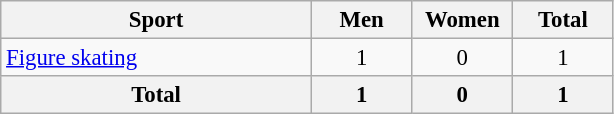<table class="wikitable" style="text-align:center; font-size: 95%">
<tr>
<th width=200>Sport</th>
<th width=60>Men</th>
<th width=60>Women</th>
<th width=60>Total</th>
</tr>
<tr>
<td align=left><a href='#'>Figure skating</a></td>
<td>1</td>
<td>0</td>
<td>1</td>
</tr>
<tr>
<th>Total</th>
<th>1</th>
<th>0</th>
<th>1</th>
</tr>
</table>
